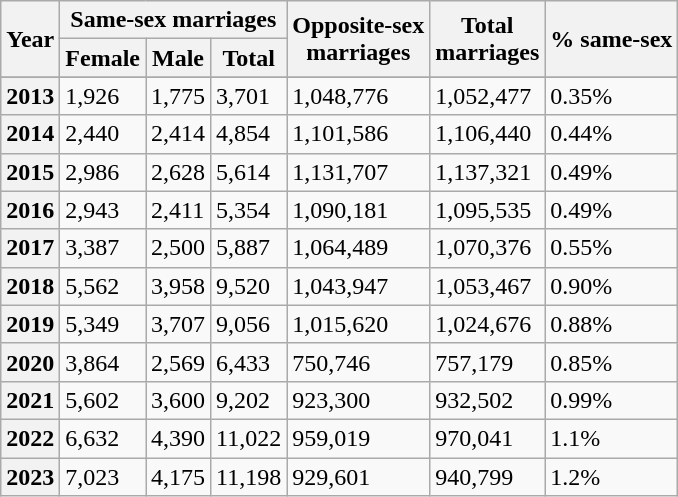<table class="wikitable">
<tr>
<th rowspan=2>Year</th>
<th colspan=3>Same-sex marriages</th>
<th rowspan=2>Opposite-sex<br> marriages</th>
<th rowspan=2>Total<br>marriages</th>
<th rowspan=2>% same-sex</th>
</tr>
<tr>
<th>Female</th>
<th>Male</th>
<th>Total</th>
</tr>
<tr>
</tr>
<tr>
<th>2013</th>
<td>1,926</td>
<td>1,775</td>
<td>3,701</td>
<td>1,048,776</td>
<td>1,052,477</td>
<td>0.35%</td>
</tr>
<tr>
<th>2014</th>
<td>2,440</td>
<td>2,414</td>
<td>4,854</td>
<td>1,101,586</td>
<td>1,106,440</td>
<td>0.44%</td>
</tr>
<tr>
<th>2015</th>
<td>2,986</td>
<td>2,628</td>
<td>5,614</td>
<td>1,131,707</td>
<td>1,137,321</td>
<td>0.49%</td>
</tr>
<tr>
<th>2016</th>
<td>2,943</td>
<td>2,411</td>
<td>5,354</td>
<td>1,090,181</td>
<td>1,095,535</td>
<td>0.49%</td>
</tr>
<tr>
<th>2017</th>
<td>3,387</td>
<td>2,500</td>
<td>5,887</td>
<td>1,064,489</td>
<td>1,070,376</td>
<td>0.55%</td>
</tr>
<tr>
<th>2018</th>
<td>5,562</td>
<td>3,958</td>
<td>9,520</td>
<td>1,043,947</td>
<td>1,053,467</td>
<td>0.90%</td>
</tr>
<tr>
<th>2019</th>
<td>5,349</td>
<td>3,707</td>
<td>9,056</td>
<td>1,015,620</td>
<td>1,024,676</td>
<td>0.88%</td>
</tr>
<tr>
<th>2020</th>
<td>3,864</td>
<td>2,569</td>
<td>6,433</td>
<td>750,746</td>
<td>757,179</td>
<td>0.85%</td>
</tr>
<tr>
<th>2021</th>
<td>5,602</td>
<td>3,600</td>
<td>9,202</td>
<td>923,300</td>
<td>932,502</td>
<td>0.99%</td>
</tr>
<tr>
<th>2022</th>
<td>6,632</td>
<td>4,390</td>
<td>11,022</td>
<td>959,019</td>
<td>970,041</td>
<td>1.1%</td>
</tr>
<tr>
<th>2023</th>
<td>7,023</td>
<td>4,175</td>
<td>11,198</td>
<td>929,601</td>
<td>940,799</td>
<td>1.2%</td>
</tr>
</table>
